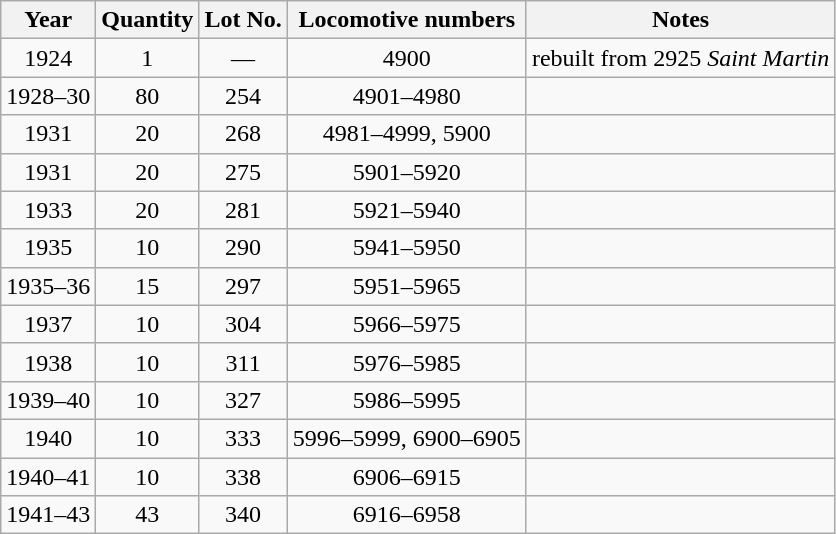<table class="wikitable" style="text-align:center">
<tr>
<th>Year</th>
<th>Quantity</th>
<th>Lot No.</th>
<th>Locomotive numbers</th>
<th>Notes</th>
</tr>
<tr>
<td>1924</td>
<td>1</td>
<td>—</td>
<td>4900</td>
<td align=left>rebuilt from 2925 <em>Saint Martin</em></td>
</tr>
<tr>
<td>1928–30</td>
<td>80</td>
<td>254</td>
<td>4901–4980</td>
<td align=left></td>
</tr>
<tr>
<td>1931</td>
<td>20</td>
<td>268</td>
<td>4981–4999, 5900</td>
<td align=left></td>
</tr>
<tr>
<td>1931</td>
<td>20</td>
<td>275</td>
<td>5901–5920</td>
<td align=left></td>
</tr>
<tr>
<td>1933</td>
<td>20</td>
<td>281</td>
<td>5921–5940</td>
<td align=left></td>
</tr>
<tr>
<td>1935</td>
<td>10</td>
<td>290</td>
<td>5941–5950</td>
<td align=left></td>
</tr>
<tr>
<td>1935–36</td>
<td>15</td>
<td>297</td>
<td>5951–5965</td>
<td align=left></td>
</tr>
<tr>
<td>1937</td>
<td>10</td>
<td>304</td>
<td>5966–5975</td>
<td align=left></td>
</tr>
<tr>
<td>1938</td>
<td>10</td>
<td>311</td>
<td>5976–5985</td>
<td align=left></td>
</tr>
<tr>
<td>1939–40</td>
<td>10</td>
<td>327</td>
<td>5986–5995</td>
<td align=left></td>
</tr>
<tr>
<td>1940</td>
<td>10</td>
<td>333</td>
<td>5996–5999, 6900–6905</td>
<td align=left></td>
</tr>
<tr>
<td>1940–41</td>
<td>10</td>
<td>338</td>
<td>6906–6915</td>
<td align=left></td>
</tr>
<tr>
<td>1941–43</td>
<td>43</td>
<td>340</td>
<td>6916–6958</td>
<td align=left></td>
</tr>
</table>
